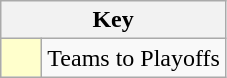<table class="wikitable" style="text-align: center;">
<tr>
<th colspan=2>Key</th>
</tr>
<tr>
<td style="background:#ffffcc; width:20px;"></td>
<td align=left>Teams to Playoffs</td>
</tr>
</table>
